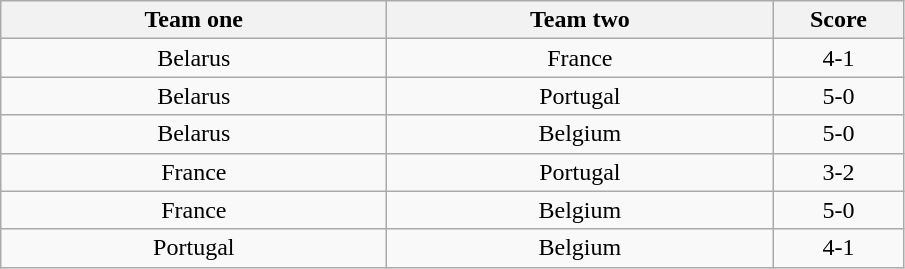<table class="wikitable" style="text-align: center">
<tr>
<th width=250>Team one</th>
<th width=250>Team two</th>
<th width=80>Score</th>
</tr>
<tr>
<td> Belarus</td>
<td> France</td>
<td>4-1</td>
</tr>
<tr>
<td> Belarus</td>
<td> Portugal</td>
<td>5-0</td>
</tr>
<tr>
<td> Belarus</td>
<td> Belgium</td>
<td>5-0</td>
</tr>
<tr>
<td> France</td>
<td> Portugal</td>
<td>3-2</td>
</tr>
<tr>
<td> France</td>
<td> Belgium</td>
<td>5-0</td>
</tr>
<tr>
<td> Portugal</td>
<td> Belgium</td>
<td>4-1</td>
</tr>
</table>
